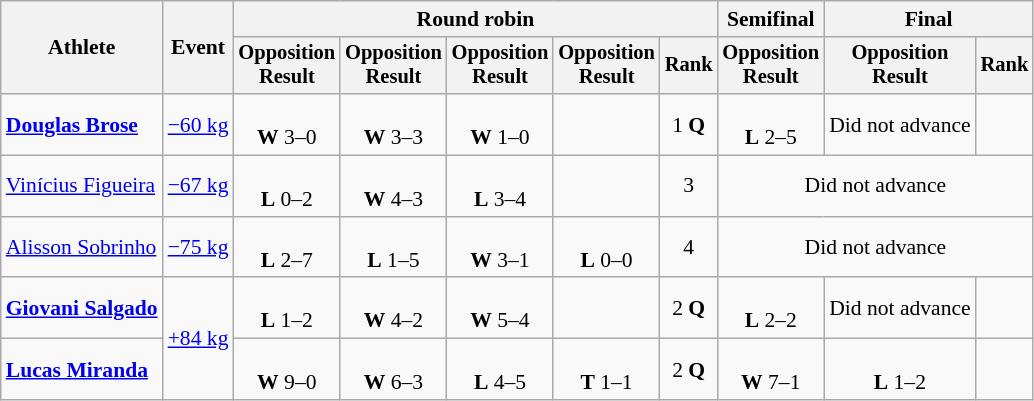<table class=wikitable style=font-size:90%;text-align:center>
<tr>
<th rowspan=2>Athlete</th>
<th rowspan=2>Event</th>
<th colspan=5>Round robin</th>
<th>Semifinal</th>
<th colspan=2>Final</th>
</tr>
<tr style=font-size:95%>
<th>Opposition<br>Result</th>
<th>Opposition<br>Result</th>
<th>Opposition<br>Result</th>
<th>Opposition<br>Result</th>
<th>Rank</th>
<th>Opposition<br>Result</th>
<th>Opposition<br>Result</th>
<th>Rank</th>
</tr>
<tr>
<td align=left><strong><a href='#'>Douglas Brose</a></strong></td>
<td align=left><a href='#'>−60 kg</a></td>
<td><br><strong>W</strong> 3–0</td>
<td><br><strong>W</strong> 3–3</td>
<td><br><strong>W</strong> 1–0</td>
<td></td>
<td>1 <strong>Q</strong></td>
<td><br><strong>L</strong> 2–5</td>
<td>Did not advance</td>
<td></td>
</tr>
<tr>
<td align=left><a href='#'>Vinícius Figueira</a></td>
<td align=left><a href='#'>−67 kg</a></td>
<td><br><strong>L</strong> 0–2</td>
<td><br><strong>W</strong> 4–3</td>
<td><br><strong>L</strong> 3–4</td>
<td></td>
<td>3</td>
<td colspan=3>Did not advance</td>
</tr>
<tr>
<td align=left><a href='#'>Alisson Sobrinho</a></td>
<td align=left><a href='#'>−75 kg</a></td>
<td><br><strong>L</strong> 2–7</td>
<td><br><strong>L</strong> 1–5</td>
<td><br><strong>W</strong> 3–1</td>
<td><br><strong>L</strong> 0–0</td>
<td>4</td>
<td colspan=3>Did not advance</td>
</tr>
<tr>
<td align=left><strong><a href='#'>Giovani Salgado</a></strong></td>
<td align=left rowspan=2><a href='#'>+84 kg</a></td>
<td><br><strong>L</strong> 1–2</td>
<td><br><strong>W</strong> 4–2</td>
<td><br><strong>W</strong> 5–4</td>
<td></td>
<td>2 <strong>Q</strong></td>
<td><br><strong>L</strong> 2–2</td>
<td>Did not advance</td>
<td></td>
</tr>
<tr>
<td align=left><strong><a href='#'>Lucas Miranda</a></strong></td>
<td><br><strong>W</strong> 9–0</td>
<td><br><strong>W</strong> 6–3</td>
<td><br><strong>L</strong> 4–5</td>
<td><br><strong>T</strong> 1–1</td>
<td>2 <strong>Q</strong></td>
<td><br><strong>W</strong> 7–1</td>
<td><br><strong>L</strong> 1–2</td>
<td></td>
</tr>
</table>
